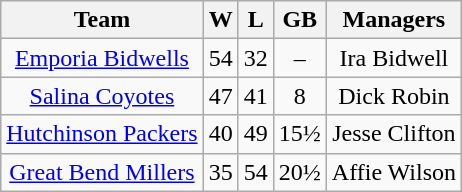<table class="wikitable">
<tr align=center>
<th>Team</th>
<th>W</th>
<th>L</th>
<th>GB</th>
<th>Managers</th>
</tr>
<tr align=center>
<td><a href='#'>Emporia Bidwells</a></td>
<td>54</td>
<td>32</td>
<td>–</td>
<td>Ira Bidwell</td>
</tr>
<tr align=center>
<td><a href='#'>Salina Coyotes</a></td>
<td>47</td>
<td>41</td>
<td>8</td>
<td>Dick Robin</td>
</tr>
<tr align=center>
<td><a href='#'>Hutchinson Packers</a></td>
<td>40</td>
<td>49</td>
<td>15½</td>
<td>Jesse Clifton</td>
</tr>
<tr align=center>
<td><a href='#'>Great Bend Millers</a></td>
<td>35</td>
<td>54</td>
<td>20½</td>
<td>Affie Wilson</td>
</tr>
</table>
